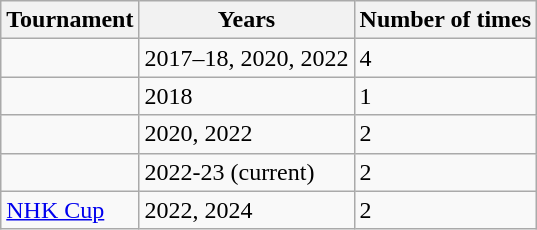<table class="wikitable">
<tr>
<th>Tournament</th>
<th>Years</th>
<th>Number of times</th>
</tr>
<tr>
<td></td>
<td>2017–18, 2020, 2022</td>
<td>4</td>
</tr>
<tr>
<td></td>
<td>2018</td>
<td>1</td>
</tr>
<tr>
<td></td>
<td>2020, 2022</td>
<td>2</td>
</tr>
<tr>
<td></td>
<td>2022-23 (current)</td>
<td>2</td>
</tr>
<tr>
<td><a href='#'>NHK Cup</a></td>
<td>2022, 2024</td>
<td>2</td>
</tr>
</table>
